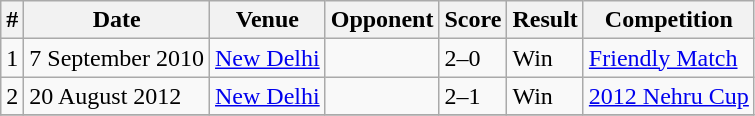<table class="wikitable">
<tr>
<th>#</th>
<th>Date</th>
<th>Venue</th>
<th>Opponent</th>
<th>Score</th>
<th>Result</th>
<th>Competition</th>
</tr>
<tr>
<td>1</td>
<td>7 September 2010</td>
<td><a href='#'>New Delhi</a></td>
<td></td>
<td>2–0</td>
<td>Win</td>
<td><a href='#'>Friendly Match</a></td>
</tr>
<tr>
<td>2</td>
<td>20 August 2012</td>
<td><a href='#'>New Delhi</a></td>
<td></td>
<td>2–1</td>
<td>Win</td>
<td><a href='#'>2012 Nehru Cup</a></td>
</tr>
<tr>
</tr>
</table>
